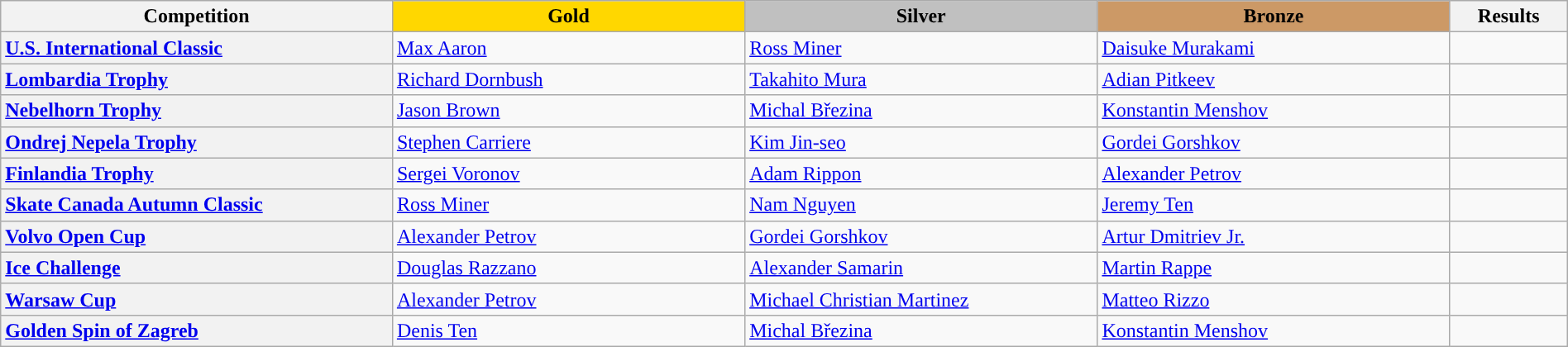<table class="wikitable unsortable" style="text-align:left; width:100%;">
<tr>
<th scope="col" style="text-align:center; width:25%;">Competition</th>
<td scope="col" style="text-align:center; width:22.5%; background:gold"><strong>Gold</strong></td>
<td scope="col" style="text-align:center; width:22.5%; background:silver"><strong>Silver</strong></td>
<td scope="col" style="text-align:center; width:22.5%; background:#c96"><strong>Bronze</strong></td>
<th scope="col" style="text-align:center; width:7.5%;">Results</th>
</tr>
<tr>
<th scope="row" style="text-align:left"> <a href='#'>U.S. International Classic</a></th>
<td> <a href='#'>Max Aaron</a></td>
<td> <a href='#'>Ross Miner</a></td>
<td> <a href='#'>Daisuke Murakami</a></td>
<td></td>
</tr>
<tr>
<th scope="row" style="text-align:left"> <a href='#'>Lombardia Trophy</a></th>
<td> <a href='#'>Richard Dornbush</a></td>
<td> <a href='#'>Takahito Mura</a></td>
<td> <a href='#'>Adian Pitkeev</a></td>
<td></td>
</tr>
<tr>
<th scope="row" style="text-align:left"> <a href='#'>Nebelhorn Trophy</a></th>
<td> <a href='#'>Jason Brown</a></td>
<td> <a href='#'>Michal Březina</a></td>
<td> <a href='#'>Konstantin Menshov</a></td>
<td></td>
</tr>
<tr>
<th scope="row" style="text-align:left"> <a href='#'>Ondrej Nepela Trophy</a></th>
<td> <a href='#'>Stephen Carriere</a></td>
<td> <a href='#'>Kim Jin-seo</a></td>
<td> <a href='#'>Gordei Gorshkov</a></td>
<td></td>
</tr>
<tr>
<th scope="row" style="text-align:left"> <a href='#'>Finlandia Trophy</a></th>
<td> <a href='#'>Sergei Voronov</a></td>
<td> <a href='#'>Adam Rippon</a></td>
<td> <a href='#'>Alexander Petrov</a></td>
<td></td>
</tr>
<tr>
<th scope="row" style="text-align:left"> <a href='#'>Skate Canada Autumn Classic</a></th>
<td> <a href='#'>Ross Miner</a></td>
<td> <a href='#'>Nam Nguyen</a></td>
<td> <a href='#'>Jeremy Ten</a></td>
<td></td>
</tr>
<tr>
<th scope="row" style="text-align:left"> <a href='#'>Volvo Open Cup</a></th>
<td> <a href='#'>Alexander Petrov</a></td>
<td> <a href='#'>Gordei Gorshkov</a></td>
<td> <a href='#'>Artur Dmitriev Jr.</a></td>
<td></td>
</tr>
<tr>
<th scope="row" style="text-align:left"> <a href='#'>Ice Challenge</a></th>
<td> <a href='#'>Douglas Razzano</a></td>
<td> <a href='#'>Alexander Samarin</a></td>
<td> <a href='#'>Martin Rappe</a></td>
<td></td>
</tr>
<tr>
<th scope="row" style="text-align:left"> <a href='#'>Warsaw Cup</a></th>
<td> <a href='#'>Alexander Petrov</a></td>
<td> <a href='#'>Michael Christian Martinez</a></td>
<td> <a href='#'>Matteo Rizzo</a></td>
<td></td>
</tr>
<tr>
<th scope="row" style="text-align:left"> <a href='#'>Golden Spin of Zagreb</a></th>
<td> <a href='#'>Denis Ten</a></td>
<td> <a href='#'>Michal Březina</a></td>
<td> <a href='#'>Konstantin Menshov</a></td>
<td></td>
</tr>
</table>
